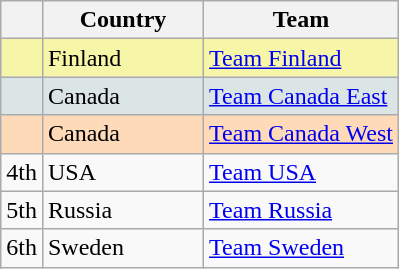<table class="wikitable" style="text-align:center">
<tr>
<th width=15></th>
<th width=100>Country</th>
<th>Team</th>
</tr>
<tr>
<td style="background:#f7f6a8;"></td>
<td align=left style="background:#f7f6a8;"> Finland</td>
<td align=left style="background:#f7f6a8;"> <a href='#'>Team Finland</a></td>
</tr>
<tr>
<td style="background:#dce5e5;"></td>
<td align=left style="background:#dce5e5;"> Canada</td>
<td align=left style="background:#dce5e5;"> <a href='#'>Team Canada East</a></td>
</tr>
<tr>
<td style="background:#ffdab9;"></td>
<td align=left style="background:#ffdab9;"> Canada</td>
<td align=left style="background:#ffdab9;"> <a href='#'>Team Canada West</a></td>
</tr>
<tr>
<td>4th</td>
<td align=left> USA</td>
<td align=left> <a href='#'>Team USA</a></td>
</tr>
<tr>
<td>5th</td>
<td align=left> Russia</td>
<td align=left> <a href='#'>Team Russia</a></td>
</tr>
<tr>
<td>6th</td>
<td align=left> Sweden</td>
<td align=left> <a href='#'>Team Sweden</a></td>
</tr>
</table>
